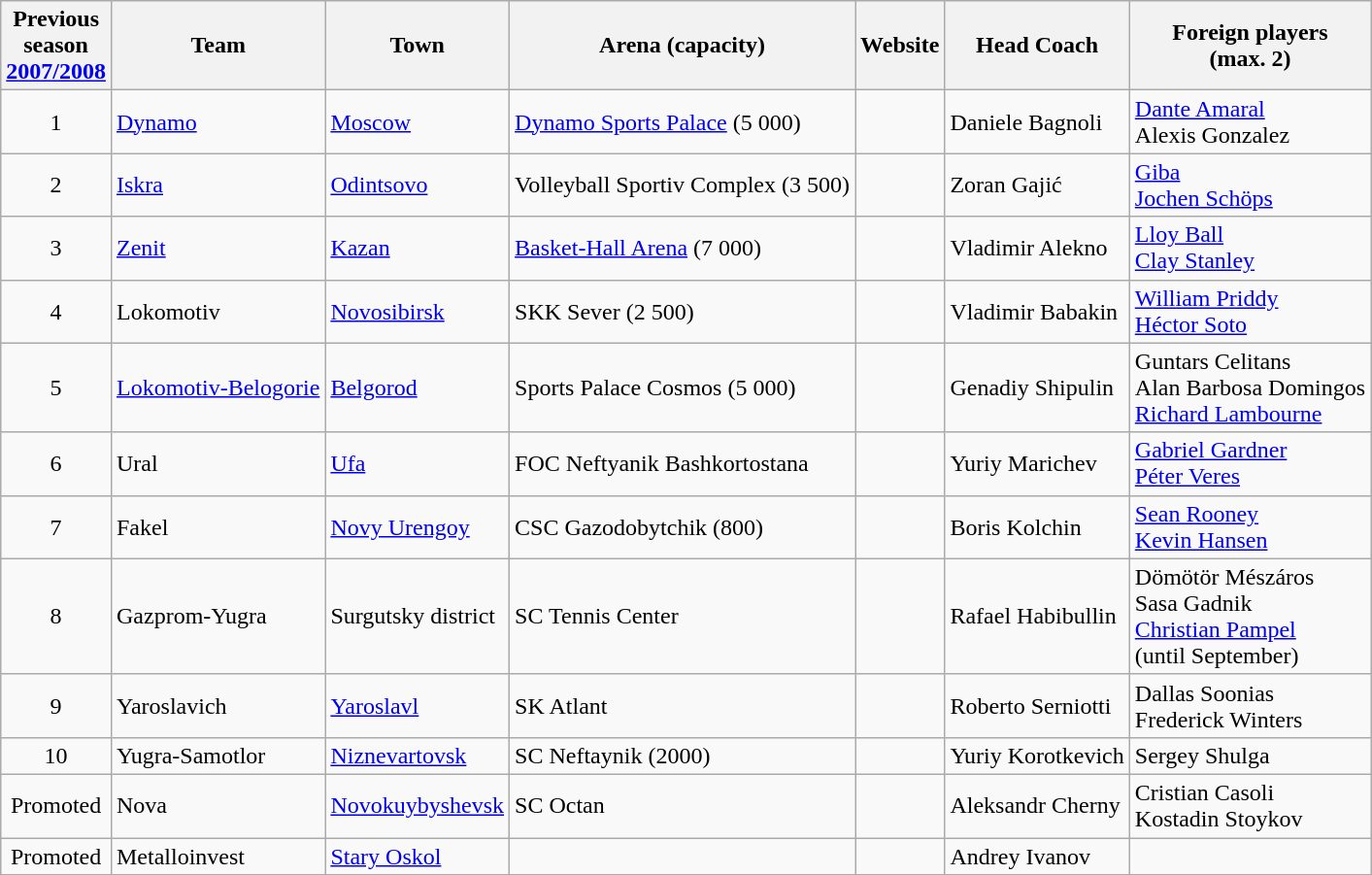<table class="wikitable">
<tr>
<th>Previous<br> season <br><a href='#'>2007/2008</a></th>
<th>Team</th>
<th>Town</th>
<th>Arena (capacity)</th>
<th>Website</th>
<th>Head Coach</th>
<th>Foreign players <br>(max. 2)</th>
</tr>
<tr>
<td align="center">1</td>
<td><a href='#'>Dynamo</a></td>
<td><a href='#'>Moscow</a></td>
<td><a href='#'>Dynamo Sports Palace</a> (5 000)</td>
<td></td>
<td> Daniele Bagnoli</td>
<td> <a href='#'>Dante Amaral</a><br> Alexis Gonzalez</td>
</tr>
<tr>
<td align="center">2</td>
<td><a href='#'>Iskra</a></td>
<td><a href='#'>Odintsovo</a></td>
<td>Volleyball Sportiv Complex   (3 500)</td>
<td></td>
<td> Zoran Gajić</td>
<td> <a href='#'>Giba</a><br> <a href='#'>Jochen Schöps</a></td>
</tr>
<tr>
<td align="center">3</td>
<td><a href='#'>Zenit</a></td>
<td><a href='#'>Kazan</a></td>
<td><a href='#'>Basket-Hall Arena</a> (7 000)</td>
<td></td>
<td> Vladimir Alekno</td>
<td> <a href='#'>Lloy Ball</a> <br> <a href='#'>Clay Stanley</a></td>
</tr>
<tr>
<td align="center">4</td>
<td>Lokomotiv</td>
<td><a href='#'>Novosibirsk</a></td>
<td>SKK Sever  (2 500)</td>
<td></td>
<td> Vladimir Babakin</td>
<td> <a href='#'>William Priddy</a><br> <a href='#'>Héctor Soto</a></td>
</tr>
<tr>
<td align="center">5</td>
<td><a href='#'>Lokomotiv-Belogorie</a></td>
<td><a href='#'>Belgorod</a></td>
<td>Sports Palace Cosmos (5 000)</td>
<td></td>
<td> Genadiy Shipulin</td>
<td> Guntars Celitans <br> Alan Barbosa Domingos<br> <a href='#'>Richard Lambourne</a></td>
</tr>
<tr>
<td align="center">6</td>
<td>Ural</td>
<td><a href='#'>Ufa</a></td>
<td>FOC Neftyanik Bashkortostana</td>
<td> </td>
<td> Yuriy Marichev</td>
<td> <a href='#'>Gabriel Gardner</a><br> <a href='#'>Péter Veres</a></td>
</tr>
<tr>
<td align="center">7</td>
<td>Fakel</td>
<td><a href='#'>Novy Urengoy</a></td>
<td>CSC Gazodobytchik  (800)</td>
<td></td>
<td> Boris Kolchin</td>
<td> <a href='#'>Sean Rooney</a><br> <a href='#'>Kevin Hansen</a></td>
</tr>
<tr>
<td align="center">8</td>
<td>Gazprom-Yugra</td>
<td>Surgutsky district</td>
<td>SC Tennis Center</td>
<td></td>
<td> Rafael Habibullin</td>
<td> Dömötör Mészáros <br>Sasa Gadnik<br> <a href='#'>Christian Pampel</a> <br>(until September)</td>
</tr>
<tr>
<td align="center">9</td>
<td>Yaroslavich</td>
<td><a href='#'>Yaroslavl</a></td>
<td>SK Atlant</td>
<td></td>
<td> Roberto Serniotti</td>
<td> Dallas Soonias  <br> Frederick Winters</td>
</tr>
<tr>
<td align="center">10</td>
<td>Yugra-Samotlor</td>
<td><a href='#'>Niznevartovsk</a></td>
<td>SC Neftaynik (2000)</td>
<td></td>
<td> Yuriy Korotkevich</td>
<td> Sergey Shulga</td>
</tr>
<tr>
<td align="center">Promoted</td>
<td>Nova</td>
<td><a href='#'>Novokuybyshevsk</a></td>
<td>SC Octan</td>
<td></td>
<td> Aleksandr Cherny</td>
<td> Cristian Casoli <br>  Kostadin Stoykov</td>
</tr>
<tr>
<td align="center">Promoted</td>
<td>Metalloinvest</td>
<td><a href='#'>Stary Oskol</a></td>
<td></td>
<td></td>
<td> Andrey Ivanov</td>
<td></td>
</tr>
</table>
